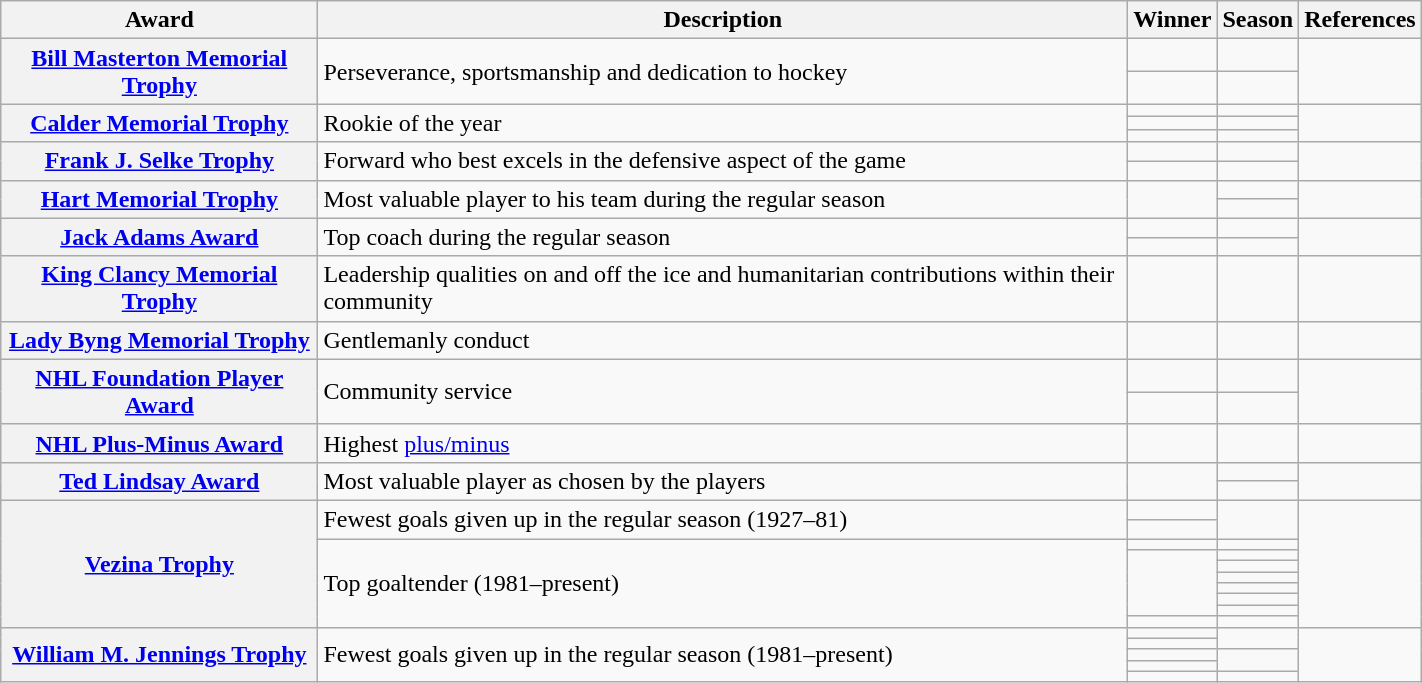<table class="wikitable sortable" width="75%">
<tr>
<th scope="col">Award</th>
<th scope="col" class="unsortable">Description</th>
<th scope="col">Winner</th>
<th scope="col">Season</th>
<th scope="col" class="unsortable">References</th>
</tr>
<tr>
<th scope="row" rowspan="2"><a href='#'>Bill Masterton Memorial Trophy</a></th>
<td rowspan="2">Perseverance, sportsmanship and dedication to hockey</td>
<td></td>
<td></td>
<td rowspan="2"></td>
</tr>
<tr>
<td></td>
<td></td>
</tr>
<tr>
<th scope="row" rowspan="3"><a href='#'>Calder Memorial Trophy</a></th>
<td rowspan="3">Rookie of the year</td>
<td></td>
<td></td>
<td rowspan="3"></td>
</tr>
<tr>
<td></td>
<td></td>
</tr>
<tr>
<td></td>
<td></td>
</tr>
<tr>
<th scope="row" rowspan="2"><a href='#'>Frank J. Selke Trophy</a></th>
<td rowspan="2">Forward who best excels in the defensive aspect of the game</td>
<td></td>
<td></td>
<td rowspan="2"></td>
</tr>
<tr>
<td></td>
<td></td>
</tr>
<tr>
<th scope="row" rowspan="2"><a href='#'>Hart Memorial Trophy</a></th>
<td rowspan="2">Most valuable player to his team during the regular season</td>
<td rowspan="2"></td>
<td></td>
<td rowspan="2"></td>
</tr>
<tr>
<td></td>
</tr>
<tr>
<th scope="row" rowspan="2"><a href='#'>Jack Adams Award</a></th>
<td rowspan="2">Top coach during the regular season</td>
<td></td>
<td></td>
<td rowspan="2"></td>
</tr>
<tr>
<td></td>
<td></td>
</tr>
<tr>
<th scope="row"><a href='#'>King Clancy Memorial Trophy</a></th>
<td>Leadership qualities on and off the ice and humanitarian contributions within their community</td>
<td></td>
<td></td>
<td></td>
</tr>
<tr>
<th scope="row"><a href='#'>Lady Byng Memorial Trophy</a></th>
<td>Gentlemanly conduct</td>
<td></td>
<td></td>
<td></td>
</tr>
<tr>
<th scope="row" rowspan="2"><a href='#'>NHL Foundation Player Award</a></th>
<td rowspan="2">Community service</td>
<td></td>
<td></td>
<td rowspan="2"></td>
</tr>
<tr>
<td></td>
<td></td>
</tr>
<tr>
<th scope="row"><a href='#'>NHL Plus-Minus Award</a></th>
<td>Highest <a href='#'>plus/minus</a></td>
<td></td>
<td></td>
<td></td>
</tr>
<tr>
<th scope="row" rowspan="2"><a href='#'>Ted Lindsay Award</a></th>
<td rowspan="2">Most valuable player as chosen by the players</td>
<td rowspan="2"></td>
<td></td>
<td rowspan="2"></td>
</tr>
<tr>
<td></td>
</tr>
<tr>
<th scope="row" rowspan="10"><a href='#'>Vezina Trophy</a></th>
<td rowspan="2">Fewest goals given up in the regular season (1927–81)</td>
<td></td>
<td rowspan="2"></td>
<td rowspan="10"></td>
</tr>
<tr>
<td></td>
</tr>
<tr>
<td rowspan="8">Top goaltender (1981–present)</td>
<td></td>
<td></td>
</tr>
<tr>
<td rowspan="6"></td>
<td></td>
</tr>
<tr>
<td></td>
</tr>
<tr>
<td></td>
</tr>
<tr>
<td></td>
</tr>
<tr>
<td></td>
</tr>
<tr>
<td></td>
</tr>
<tr>
<td></td>
<td></td>
</tr>
<tr>
<th scope="row" rowspan="5"><a href='#'>William M. Jennings Trophy</a></th>
<td rowspan="5">Fewest goals given up in the regular season (1981–present)</td>
<td></td>
<td rowspan="2"></td>
<td rowspan="5"></td>
</tr>
<tr>
<td></td>
</tr>
<tr>
<td></td>
<td rowspan="2"></td>
</tr>
<tr>
<td></td>
</tr>
<tr>
<td></td>
<td></td>
</tr>
</table>
